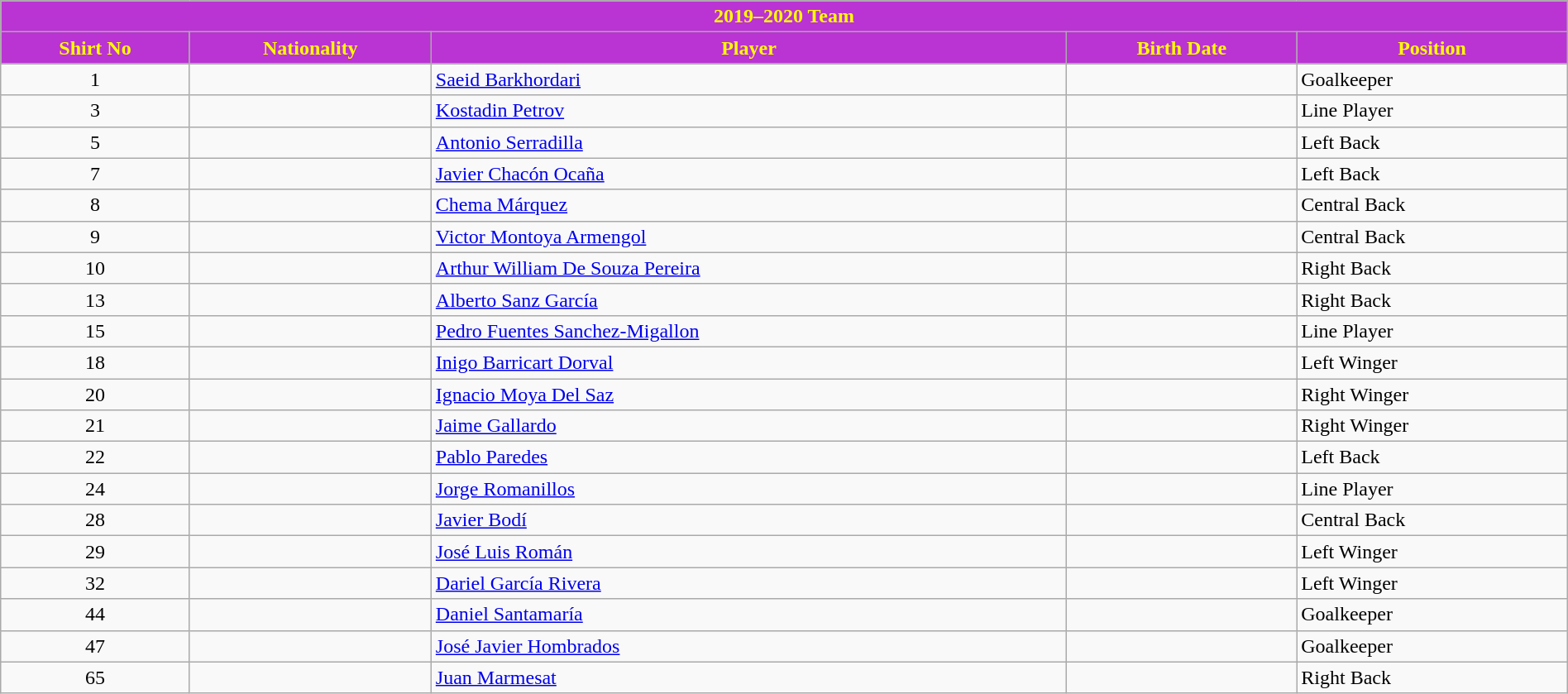<table class="wikitable collapsible collapsed" style="width:100%;">
<tr>
<th colspan=5 style="background-color:#BA33D3;color:#FFFF00;text-align:center;"> <strong>2019–2020 Team</strong></th>
</tr>
<tr>
<th style="color:#FFFF00; background:#BA33D3">Shirt No</th>
<th style="color:#FFFF00; background:#BA33D3">Nationality</th>
<th style="color:#FFFF00; background:#BA33D3">Player</th>
<th style="color:#FFFF00; background:#BA33D3">Birth Date</th>
<th style="color:#FFFF00; background:#BA33D3">Position</th>
</tr>
<tr>
<td align=center>1</td>
<td></td>
<td><a href='#'>Saeid Barkhordari</a></td>
<td></td>
<td>Goalkeeper</td>
</tr>
<tr>
<td align=center>3</td>
<td></td>
<td><a href='#'>Kostadin Petrov</a></td>
<td></td>
<td>Line Player</td>
</tr>
<tr>
<td align=center>5</td>
<td></td>
<td><a href='#'>Antonio Serradilla</a></td>
<td></td>
<td>Left Back</td>
</tr>
<tr>
<td align=center>7</td>
<td></td>
<td><a href='#'>Javier Chacón Ocaña</a></td>
<td></td>
<td>Left Back</td>
</tr>
<tr>
<td align=center>8</td>
<td></td>
<td><a href='#'>Chema Márquez</a></td>
<td></td>
<td>Central Back</td>
</tr>
<tr>
<td align=center>9</td>
<td></td>
<td><a href='#'>Victor Montoya Armengol</a></td>
<td></td>
<td>Central Back</td>
</tr>
<tr>
<td align=center>10</td>
<td></td>
<td><a href='#'>Arthur William De Souza Pereira</a></td>
<td></td>
<td>Right Back</td>
</tr>
<tr>
<td align=center>13</td>
<td></td>
<td><a href='#'>Alberto Sanz García</a></td>
<td></td>
<td>Right Back</td>
</tr>
<tr>
<td align=center>15</td>
<td></td>
<td><a href='#'>Pedro Fuentes Sanchez-Migallon</a></td>
<td></td>
<td>Line Player</td>
</tr>
<tr>
<td align=center>18</td>
<td></td>
<td><a href='#'>Inigo Barricart Dorval</a></td>
<td></td>
<td>Left Winger</td>
</tr>
<tr>
<td align=center>20</td>
<td></td>
<td><a href='#'>Ignacio Moya Del Saz</a></td>
<td></td>
<td>Right Winger</td>
</tr>
<tr>
<td align=center>21</td>
<td></td>
<td><a href='#'>Jaime Gallardo</a></td>
<td></td>
<td>Right Winger</td>
</tr>
<tr>
<td align=center>22</td>
<td></td>
<td><a href='#'>Pablo Paredes</a></td>
<td></td>
<td>Left Back</td>
</tr>
<tr>
<td align=center>24</td>
<td></td>
<td><a href='#'>Jorge Romanillos</a></td>
<td></td>
<td>Line Player</td>
</tr>
<tr>
<td align=center>28</td>
<td></td>
<td><a href='#'>Javier Bodí</a></td>
<td></td>
<td>Central Back</td>
</tr>
<tr>
<td align=center>29</td>
<td></td>
<td><a href='#'>José Luis Román</a></td>
<td></td>
<td>Left Winger</td>
</tr>
<tr>
<td align=center>32</td>
<td></td>
<td><a href='#'>Dariel García Rivera</a></td>
<td></td>
<td>Left Winger</td>
</tr>
<tr>
<td align=center>44</td>
<td></td>
<td><a href='#'>Daniel Santamaría</a></td>
<td></td>
<td>Goalkeeper</td>
</tr>
<tr>
<td align=center>47</td>
<td></td>
<td><a href='#'>José Javier Hombrados</a></td>
<td></td>
<td>Goalkeeper</td>
</tr>
<tr>
<td align=center>65</td>
<td></td>
<td><a href='#'>Juan Marmesat</a></td>
<td></td>
<td>Right Back</td>
</tr>
</table>
